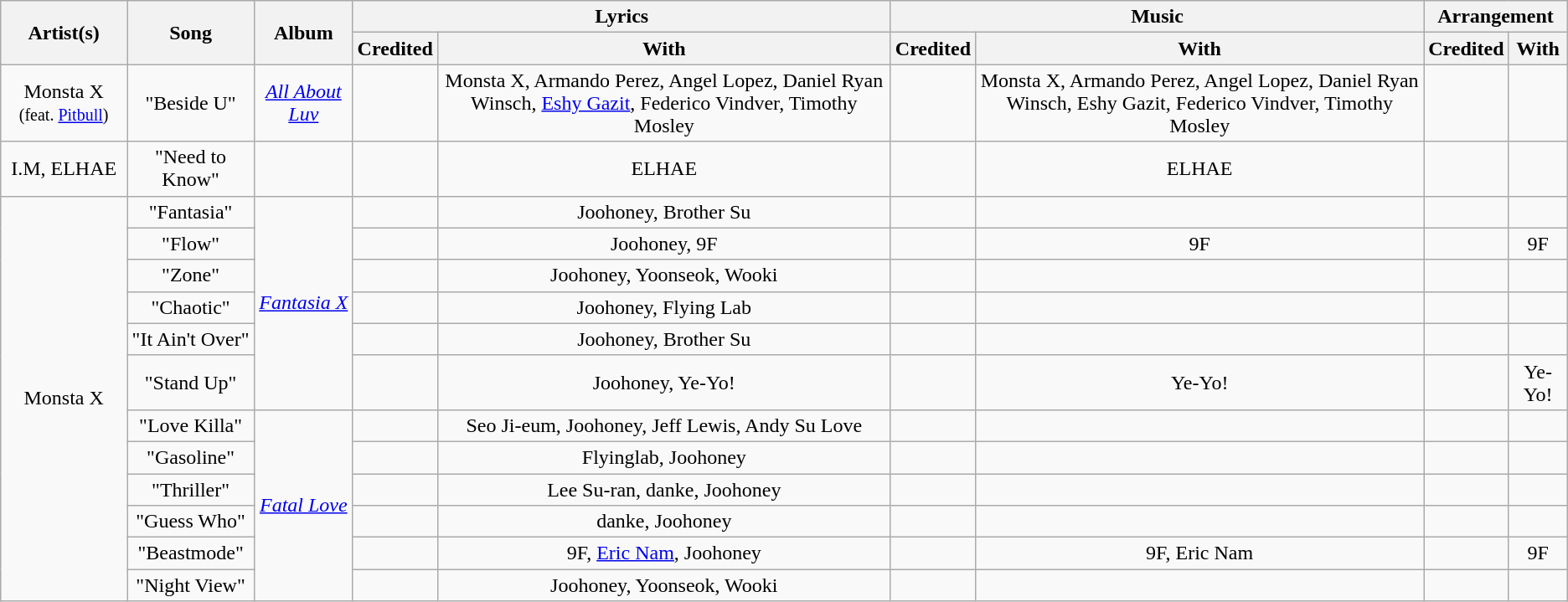<table class="wikitable" style="text-align: center;">
<tr>
<th rowspan="2">Artist(s)</th>
<th rowspan="2">Song</th>
<th rowspan="2">Album</th>
<th colspan="2">Lyrics</th>
<th colspan="2">Music</th>
<th colspan="2">Arrangement</th>
</tr>
<tr>
<th>Credited</th>
<th>With</th>
<th>Credited</th>
<th>With</th>
<th>Credited</th>
<th>With</th>
</tr>
<tr>
<td>Monsta X <small>(feat. <a href='#'>Pitbull</a>)</small></td>
<td>"Beside U"</td>
<td><em><a href='#'>All About Luv</a></em></td>
<td></td>
<td>Monsta X, Armando Perez, Angel Lopez, Daniel Ryan Winsch, <a href='#'>Eshy Gazit</a>, Federico Vindver, Timothy Mosley</td>
<td></td>
<td>Monsta X, Armando Perez, Angel Lopez, Daniel Ryan Winsch, Eshy Gazit, Federico Vindver, Timothy Mosley</td>
<td></td>
<td></td>
</tr>
<tr>
<td>I.M, ELHAE</td>
<td>"Need to Know"</td>
<td></td>
<td></td>
<td>ELHAE</td>
<td></td>
<td>ELHAE</td>
<td></td>
<td></td>
</tr>
<tr>
<td rowspan="12">Monsta X</td>
<td>"Fantasia"</td>
<td rowspan="6"><em><a href='#'>Fantasia X</a></em></td>
<td></td>
<td>Joohoney, Brother Su</td>
<td></td>
<td></td>
<td></td>
<td></td>
</tr>
<tr>
<td>"Flow"</td>
<td></td>
<td>Joohoney, 9F</td>
<td></td>
<td>9F</td>
<td></td>
<td>9F</td>
</tr>
<tr>
<td>"Zone"</td>
<td></td>
<td>Joohoney, Yoonseok, Wooki</td>
<td></td>
<td></td>
<td></td>
<td></td>
</tr>
<tr>
<td>"Chaotic"</td>
<td></td>
<td>Joohoney, Flying Lab</td>
<td></td>
<td></td>
<td></td>
<td></td>
</tr>
<tr>
<td>"It Ain't Over"</td>
<td></td>
<td>Joohoney, Brother Su</td>
<td></td>
<td></td>
<td></td>
<td></td>
</tr>
<tr>
<td>"Stand Up"</td>
<td></td>
<td>Joohoney, Ye-Yo!</td>
<td></td>
<td>Ye-Yo!</td>
<td></td>
<td>Ye-Yo!</td>
</tr>
<tr>
<td>"Love Killa"</td>
<td rowspan="6"><em><a href='#'>Fatal Love</a></em></td>
<td></td>
<td>Seo Ji-eum, Joohoney, Jeff Lewis, Andy Su Love</td>
<td></td>
<td></td>
<td></td>
<td></td>
</tr>
<tr>
<td>"Gasoline"</td>
<td></td>
<td>Flyinglab, Joohoney</td>
<td></td>
<td></td>
<td></td>
<td></td>
</tr>
<tr>
<td>"Thriller"</td>
<td></td>
<td>Lee Su-ran, danke, Joohoney</td>
<td></td>
<td></td>
<td></td>
<td></td>
</tr>
<tr>
<td>"Guess Who"</td>
<td></td>
<td>danke, Joohoney</td>
<td></td>
<td></td>
<td></td>
<td></td>
</tr>
<tr>
<td>"Beastmode"</td>
<td></td>
<td>9F, <a href='#'>Eric Nam</a>, Joohoney</td>
<td></td>
<td>9F, Eric Nam</td>
<td></td>
<td>9F</td>
</tr>
<tr>
<td>"Night View"</td>
<td></td>
<td>Joohoney, Yoonseok, Wooki</td>
<td></td>
<td></td>
<td></td>
<td></td>
</tr>
</table>
